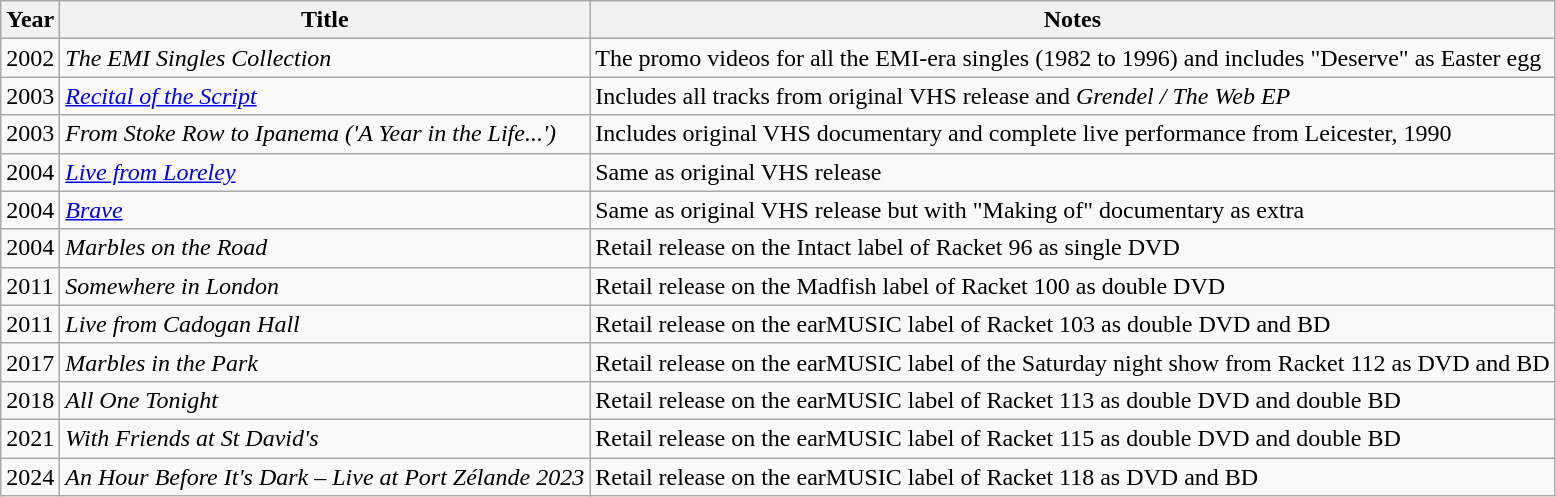<table class="wikitable">
<tr>
<th>Year</th>
<th>Title</th>
<th>Notes</th>
</tr>
<tr>
<td>2002</td>
<td><em>The EMI Singles Collection</em></td>
<td>The promo videos for all the EMI-era singles (1982 to 1996) and includes "Deserve" as Easter egg</td>
</tr>
<tr>
<td>2003</td>
<td><em><a href='#'>Recital of the Script</a></em></td>
<td>Includes all tracks from original VHS release and <em>Grendel / The Web EP</em></td>
</tr>
<tr>
<td>2003</td>
<td><em>From Stoke Row to Ipanema ('A Year in the Life...')</em></td>
<td>Includes original VHS documentary and complete live performance from Leicester, 1990</td>
</tr>
<tr>
<td>2004</td>
<td><em><a href='#'>Live from Loreley</a></em></td>
<td>Same as original VHS release</td>
</tr>
<tr>
<td>2004</td>
<td><em><a href='#'>Brave</a></em></td>
<td>Same as original VHS release but with "Making of" documentary as extra</td>
</tr>
<tr>
<td>2004</td>
<td><em>Marbles on the Road</em></td>
<td>Retail release on the Intact label of Racket 96 as single DVD</td>
</tr>
<tr>
<td>2011</td>
<td><em>Somewhere in London</em></td>
<td>Retail release on the Madfish label of Racket 100 as double DVD</td>
</tr>
<tr>
<td>2011</td>
<td><em>Live from Cadogan Hall</em></td>
<td>Retail release on the earMUSIC label of Racket 103 as double DVD and BD</td>
</tr>
<tr>
<td>2017</td>
<td><em>Marbles in the Park</em></td>
<td>Retail release on the earMUSIC label of the Saturday night show from Racket 112 as DVD and BD</td>
</tr>
<tr>
<td>2018</td>
<td><em>All One Tonight</em></td>
<td>Retail release on the earMUSIC label of Racket 113 as double DVD and double BD</td>
</tr>
<tr>
<td>2021</td>
<td><em>With Friends at St David's</em></td>
<td>Retail release on the earMUSIC label of Racket 115 as double DVD and double BD</td>
</tr>
<tr>
<td>2024</td>
<td><em>An Hour Before It's Dark – Live at Port Zélande 2023</em></td>
<td>Retail release on the earMUSIC label of Racket 118 as DVD and BD</td>
</tr>
</table>
